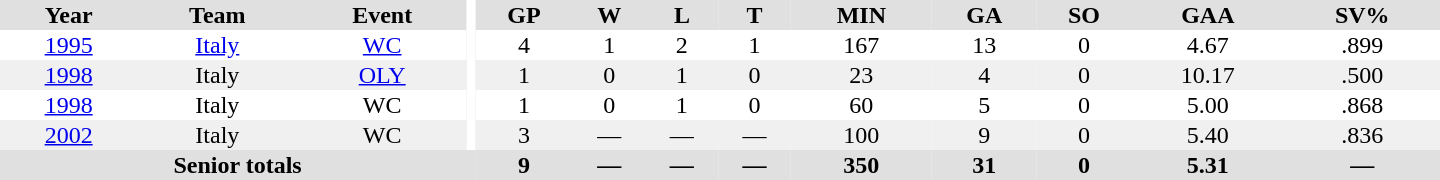<table border="0" cellpadding="1" cellspacing="0" ID="Table3" style="text-align:center; width:60em">
<tr ALIGN="center" bgcolor="#e0e0e0">
<th>Year</th>
<th>Team</th>
<th>Event</th>
<th rowspan="99" bgcolor="#ffffff"></th>
<th>GP</th>
<th>W</th>
<th>L</th>
<th>T</th>
<th>MIN</th>
<th>GA</th>
<th>SO</th>
<th>GAA</th>
<th>SV%</th>
</tr>
<tr>
<td><a href='#'>1995</a></td>
<td><a href='#'>Italy</a></td>
<td><a href='#'>WC</a></td>
<td>4</td>
<td>1</td>
<td>2</td>
<td>1</td>
<td>167</td>
<td>13</td>
<td>0</td>
<td>4.67</td>
<td>.899</td>
</tr>
<tr bgcolor="#f0f0f0">
<td><a href='#'>1998</a></td>
<td>Italy</td>
<td><a href='#'>OLY</a></td>
<td>1</td>
<td>0</td>
<td>1</td>
<td>0</td>
<td>23</td>
<td>4</td>
<td>0</td>
<td>10.17</td>
<td>.500</td>
</tr>
<tr>
<td><a href='#'>1998</a></td>
<td>Italy</td>
<td>WC</td>
<td>1</td>
<td>0</td>
<td>1</td>
<td>0</td>
<td>60</td>
<td>5</td>
<td>0</td>
<td>5.00</td>
<td>.868</td>
</tr>
<tr bgcolor="#f0f0f0">
<td><a href='#'>2002</a></td>
<td>Italy</td>
<td>WC</td>
<td>3</td>
<td>—</td>
<td>—</td>
<td>—</td>
<td>100</td>
<td>9</td>
<td>0</td>
<td>5.40</td>
<td>.836</td>
</tr>
<tr bgcolor="#e0e0e0">
<th colspan=4>Senior totals</th>
<th>9</th>
<th>—</th>
<th>—</th>
<th>—</th>
<th>350</th>
<th>31</th>
<th>0</th>
<th>5.31</th>
<th>—</th>
</tr>
</table>
